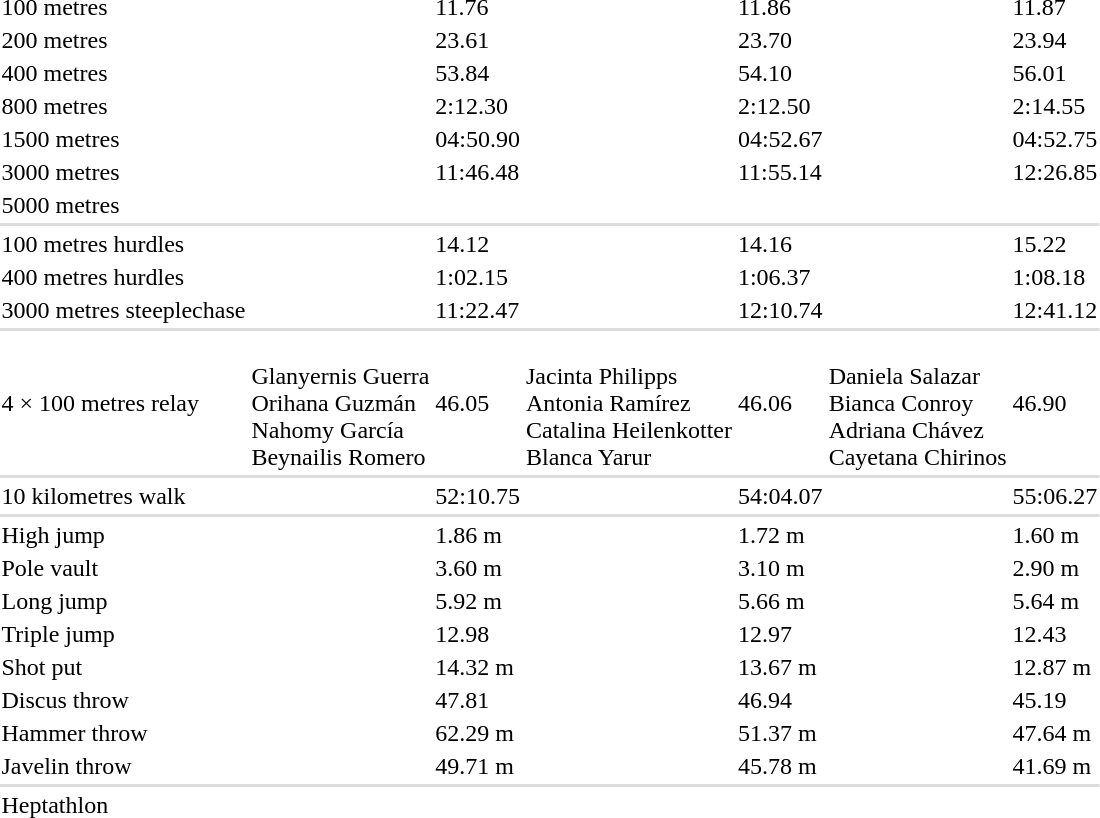<table>
<tr>
<td>100 metres</td>
<td></td>
<td>11.76</td>
<td></td>
<td>11.86</td>
<td></td>
<td>11.87</td>
</tr>
<tr>
<td>200 metres</td>
<td></td>
<td>23.61</td>
<td></td>
<td>23.70</td>
<td></td>
<td>23.94</td>
</tr>
<tr>
<td>400 metres</td>
<td></td>
<td>53.84</td>
<td></td>
<td>54.10</td>
<td></td>
<td>56.01</td>
</tr>
<tr>
<td>800 metres</td>
<td></td>
<td>2:12.30</td>
<td></td>
<td>2:12.50</td>
<td></td>
<td>2:14.55</td>
</tr>
<tr>
<td>1500 metres</td>
<td></td>
<td>04:50.90</td>
<td></td>
<td>04:52.67</td>
<td></td>
<td>04:52.75</td>
</tr>
<tr>
<td>3000 metres</td>
<td></td>
<td>11:46.48</td>
<td></td>
<td>11:55.14</td>
<td></td>
<td>12:26.85</td>
</tr>
<tr>
<td>5000 metres</td>
<td></td>
<td></td>
<td></td>
<td></td>
<td></td>
<td></td>
</tr>
<tr bgcolor=#DDDDDD>
<td colspan=7></td>
</tr>
<tr>
<td>100 metres hurdles</td>
<td></td>
<td>14.12</td>
<td></td>
<td>14.16</td>
<td></td>
<td>15.22</td>
</tr>
<tr>
<td>400 metres hurdles</td>
<td></td>
<td>1:02.15</td>
<td></td>
<td>1:06.37</td>
<td></td>
<td>1:08.18</td>
</tr>
<tr>
<td>3000 metres steeplechase</td>
<td></td>
<td>11:22.47</td>
<td></td>
<td>12:10.74</td>
<td></td>
<td>12:41.12</td>
</tr>
<tr bgcolor=#DDDDDD>
<td colspan=7></td>
</tr>
<tr>
<td>4 × 100 metres relay</td>
<td><br>Glanyernis Guerra<br>Orihana Guzmán<br>Nahomy García<br>Beynailis Romero</td>
<td>46.05</td>
<td><br>Jacinta Philipps<br>Antonia Ramírez<br>Catalina Heilenkotter<br>Blanca Yarur</td>
<td>46.06</td>
<td><br>Daniela Salazar<br>Bianca Conroy<br>Adriana Chávez<br>Cayetana Chirinos</td>
<td>46.90</td>
</tr>
<tr bgcolor=#DDDDDD>
<td colspan=7></td>
</tr>
<tr>
<td>10 kilometres walk</td>
<td></td>
<td>52:10.75</td>
<td></td>
<td>54:04.07</td>
<td></td>
<td>55:06.27</td>
</tr>
<tr bgcolor=#DDDDDD>
<td colspan=7></td>
</tr>
<tr>
<td>High jump</td>
<td></td>
<td>1.86 m</td>
<td></td>
<td>1.72 m</td>
<td></td>
<td>1.60 m</td>
</tr>
<tr>
<td>Pole vault</td>
<td></td>
<td>3.60 m</td>
<td></td>
<td>3.10 m</td>
<td></td>
<td>2.90 m</td>
</tr>
<tr>
<td>Long jump</td>
<td></td>
<td>5.92 m</td>
<td></td>
<td>5.66 m</td>
<td></td>
<td>5.64 m</td>
</tr>
<tr>
<td>Triple jump</td>
<td></td>
<td>12.98</td>
<td></td>
<td>12.97</td>
<td></td>
<td>12.43</td>
</tr>
<tr>
<td>Shot put</td>
<td></td>
<td>14.32 m</td>
<td></td>
<td>13.67 m</td>
<td></td>
<td>12.87 m</td>
</tr>
<tr>
<td>Discus throw</td>
<td></td>
<td>47.81</td>
<td></td>
<td>46.94</td>
<td></td>
<td>45.19</td>
</tr>
<tr>
<td>Hammer throw</td>
<td></td>
<td>62.29 m</td>
<td></td>
<td>51.37 m</td>
<td></td>
<td>47.64 m</td>
</tr>
<tr>
<td>Javelin throw</td>
<td></td>
<td>49.71 m</td>
<td></td>
<td>45.78 m</td>
<td></td>
<td>41.69 m</td>
</tr>
<tr bgcolor=#DDDDDD>
<td colspan=7></td>
</tr>
<tr>
<td>Heptathlon</td>
<td></td>
<td></td>
<td></td>
<td></td>
<td></td>
<td></td>
</tr>
</table>
